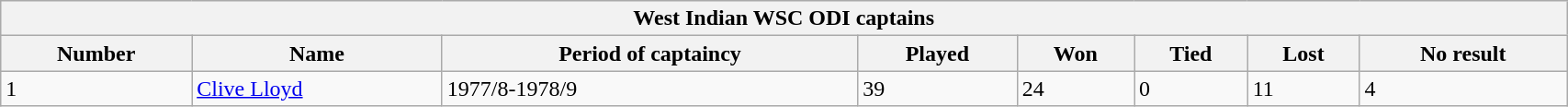<table class="wikitable" width="90%">
<tr bgcolor="#efefef">
<th colspan=8 style="border-right:0px;";>West Indian WSC ODI captains</th>
</tr>
<tr bgcolor="#efefef">
<th>Number</th>
<th>Name</th>
<th>Period of captaincy</th>
<th>Played</th>
<th>Won</th>
<th>Tied</th>
<th>Lost</th>
<th>No result</th>
</tr>
<tr>
<td>1</td>
<td><a href='#'>Clive Lloyd</a></td>
<td>1977/8-1978/9</td>
<td>39</td>
<td>24</td>
<td>0</td>
<td>11</td>
<td>4</td>
</tr>
</table>
